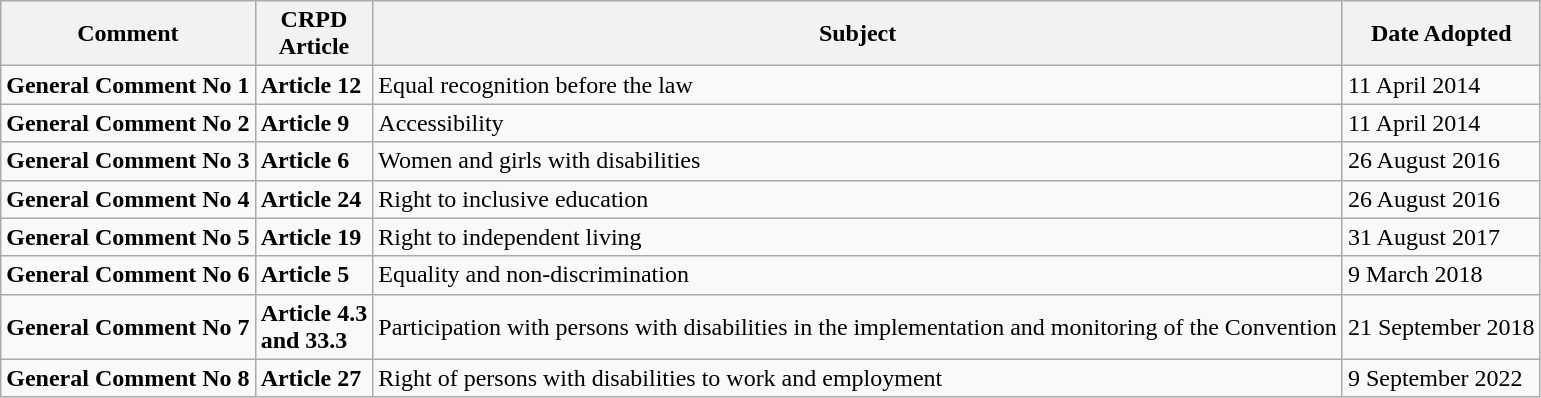<table class="wikitable">
<tr>
<th>Comment</th>
<th>CRPD<br>Article</th>
<th>Subject</th>
<th>Date Adopted</th>
</tr>
<tr>
<td><strong>General Comment No 1</strong></td>
<td><strong>Article 12</strong></td>
<td>Equal recognition before the law</td>
<td>11 April 2014</td>
</tr>
<tr>
<td><strong>General Comment No 2</strong></td>
<td><strong>Article 9</strong></td>
<td>Accessibility</td>
<td>11 April 2014</td>
</tr>
<tr>
<td><strong>General Comment No 3</strong></td>
<td><strong>Article 6</strong></td>
<td>Women and girls with disabilities</td>
<td>26 August 2016</td>
</tr>
<tr>
<td><strong>General Comment No 4</strong></td>
<td><strong>Article 24</strong></td>
<td>Right to inclusive education</td>
<td>26 August 2016</td>
</tr>
<tr>
<td><strong>General Comment No 5</strong></td>
<td><strong>Article 19</strong></td>
<td>Right to independent living</td>
<td>31 August 2017</td>
</tr>
<tr>
<td><strong>General Comment No 6</strong></td>
<td><strong>Article 5</strong></td>
<td>Equality and non-discrimination</td>
<td>9 March 2018</td>
</tr>
<tr>
<td><strong>General Comment No 7</strong></td>
<td><strong>Article 4.3</strong><br><strong>and 33.3</strong></td>
<td>Participation with persons with disabilities in the implementation and monitoring of the Convention</td>
<td>21 September 2018</td>
</tr>
<tr>
<td><strong>General Comment No 8</strong></td>
<td><strong>Article 27</strong></td>
<td>Right of persons with disabilities to work and employment</td>
<td>9 September 2022</td>
</tr>
</table>
